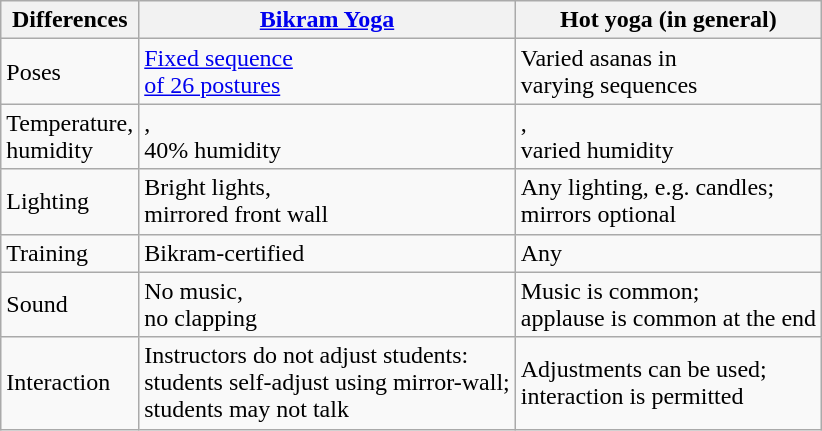<table class="wikitable">
<tr>
<th>Differences</th>
<th><a href='#'>Bikram Yoga</a></th>
<th>Hot yoga (in general)</th>
</tr>
<tr>
<td>Poses</td>
<td><a href='#'>Fixed sequence<br>of 26 postures</a></td>
<td>Varied asanas in<br>varying sequences</td>
</tr>
<tr>
<td>Temperature,<br>humidity</td>
<td>,<br>40% humidity</td>
<td>,<br>varied humidity</td>
</tr>
<tr>
<td>Lighting</td>
<td>Bright lights,<br>mirrored front wall</td>
<td>Any lighting, e.g. candles;<br>mirrors optional</td>
</tr>
<tr>
<td>Training</td>
<td>Bikram-certified</td>
<td>Any</td>
</tr>
<tr>
<td>Sound</td>
<td>No music,<br>no clapping</td>
<td>Music is common;<br>applause is common at the end</td>
</tr>
<tr>
<td>Interaction</td>
<td>Instructors do not adjust students:<br>students self-adjust using mirror-wall;<br>students may not talk</td>
<td>Adjustments can be used;<br>interaction is permitted</td>
</tr>
</table>
